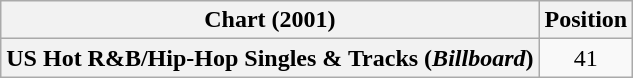<table class="wikitable plainrowheaders" style="text-align:center">
<tr>
<th scope="col">Chart (2001)</th>
<th scope="col">Position</th>
</tr>
<tr>
<th scope="row">US Hot R&B/Hip-Hop Singles & Tracks (<em>Billboard</em>)</th>
<td>41</td>
</tr>
</table>
